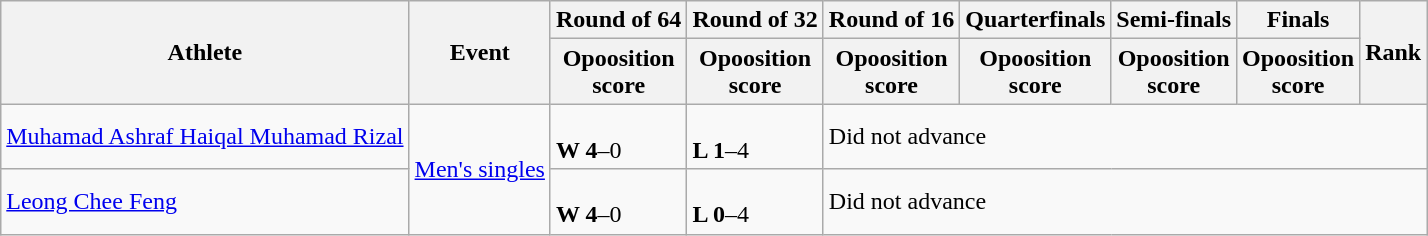<table class="wikitable">
<tr>
<th rowspan="2">Athlete</th>
<th rowspan="2">Event</th>
<th>Round of 64</th>
<th>Round of 32</th>
<th>Round of 16</th>
<th>Quarterfinals</th>
<th>Semi-finals</th>
<th>Finals</th>
<th rowspan="2">Rank</th>
</tr>
<tr>
<th>Opoosition<br> score</th>
<th>Opoosition<br> score</th>
<th>Opoosition<br> score</th>
<th>Opoosition<br> score</th>
<th>Opoosition<br> score</th>
<th>Opoosition<br> score</th>
</tr>
<tr>
<td><a href='#'>Muhamad Ashraf Haiqal Muhamad Rizal</a></td>
<td rowspan="2"><a href='#'>Men's singles</a></td>
<td><br><strong>W 4</strong>–0</td>
<td><br><strong>L 1</strong>–4</td>
<td colspan="5">Did not advance</td>
</tr>
<tr>
<td><a href='#'>Leong Chee Feng</a></td>
<td><br><strong>W 4</strong>–0</td>
<td><br><strong>L 0</strong>–4</td>
<td colspan="5">Did not advance</td>
</tr>
</table>
